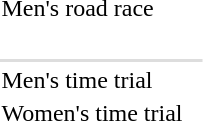<table>
<tr>
<td>Men's road race<br></td>
<td></td>
<td></td>
<td></td>
</tr>
<tr>
<td><br></td>
<td></td>
<td></td>
<td></td>
</tr>
<tr bgcolor=#DDDDDD>
<td colspan=7></td>
</tr>
<tr>
<td>Men's time trial<br></td>
<td></td>
<td></td>
<td></td>
</tr>
<tr>
<td>Women's time trial<br></td>
<td></td>
<td></td>
<td></td>
</tr>
</table>
